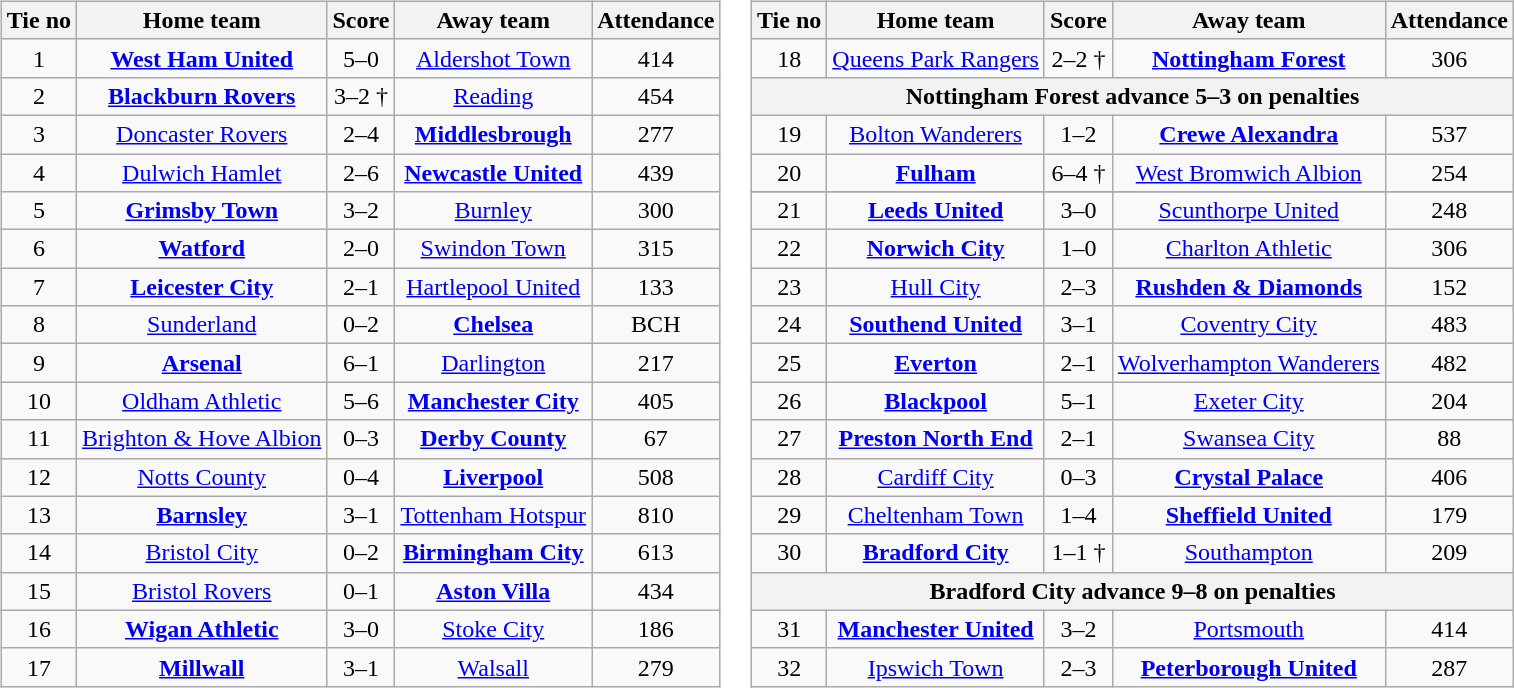<table>
<tr>
<td valign="top"><br><table class="wikitable" style="text-align: center">
<tr>
<th>Tie no</th>
<th>Home team</th>
<th>Score</th>
<th>Away team</th>
<th>Attendance</th>
</tr>
<tr>
<td>1</td>
<td><strong><a href='#'>West Ham United</a></strong></td>
<td>5–0</td>
<td><a href='#'>Aldershot Town</a></td>
<td>414</td>
</tr>
<tr>
<td>2</td>
<td><strong><a href='#'>Blackburn Rovers</a></strong></td>
<td>3–2 †</td>
<td><a href='#'>Reading</a></td>
<td>454</td>
</tr>
<tr>
<td>3</td>
<td><a href='#'>Doncaster Rovers</a></td>
<td>2–4</td>
<td><strong><a href='#'>Middlesbrough</a></strong></td>
<td>277</td>
</tr>
<tr>
<td>4</td>
<td><a href='#'>Dulwich Hamlet</a></td>
<td>2–6</td>
<td><strong><a href='#'>Newcastle United</a></strong></td>
<td>439</td>
</tr>
<tr>
<td>5</td>
<td><strong><a href='#'>Grimsby Town</a></strong></td>
<td>3–2</td>
<td><a href='#'>Burnley</a></td>
<td>300</td>
</tr>
<tr>
<td>6</td>
<td><strong><a href='#'>Watford</a></strong></td>
<td>2–0</td>
<td><a href='#'>Swindon Town</a></td>
<td>315</td>
</tr>
<tr>
<td>7</td>
<td><strong><a href='#'>Leicester City</a></strong></td>
<td>2–1</td>
<td><a href='#'>Hartlepool United</a></td>
<td>133</td>
</tr>
<tr>
<td>8</td>
<td><a href='#'>Sunderland</a></td>
<td>0–2</td>
<td><strong><a href='#'>Chelsea</a></strong></td>
<td>BCH</td>
</tr>
<tr>
<td>9</td>
<td><strong><a href='#'>Arsenal</a></strong></td>
<td>6–1</td>
<td><a href='#'>Darlington</a></td>
<td>217</td>
</tr>
<tr>
<td>10</td>
<td><a href='#'>Oldham Athletic</a></td>
<td>5–6</td>
<td><strong><a href='#'>Manchester City</a></strong></td>
<td>405</td>
</tr>
<tr>
<td>11</td>
<td><a href='#'>Brighton & Hove Albion</a></td>
<td>0–3</td>
<td><strong><a href='#'>Derby County</a></strong></td>
<td>67</td>
</tr>
<tr>
<td>12</td>
<td><a href='#'>Notts County</a></td>
<td>0–4</td>
<td><strong><a href='#'>Liverpool</a></strong></td>
<td>508</td>
</tr>
<tr>
<td>13</td>
<td><strong><a href='#'>Barnsley</a></strong></td>
<td>3–1</td>
<td><a href='#'>Tottenham Hotspur</a></td>
<td>810</td>
</tr>
<tr>
<td>14</td>
<td><a href='#'>Bristol City</a></td>
<td>0–2</td>
<td><strong><a href='#'>Birmingham City</a></strong></td>
<td>613</td>
</tr>
<tr>
<td>15</td>
<td><a href='#'>Bristol Rovers</a></td>
<td>0–1</td>
<td><strong><a href='#'>Aston Villa</a></strong></td>
<td>434</td>
</tr>
<tr>
<td>16</td>
<td><strong><a href='#'>Wigan Athletic</a></strong></td>
<td>3–0</td>
<td><a href='#'>Stoke City</a></td>
<td>186</td>
</tr>
<tr>
<td>17</td>
<td><strong><a href='#'>Millwall</a></strong></td>
<td>3–1</td>
<td><a href='#'>Walsall</a></td>
<td>279</td>
</tr>
</table>
</td>
<td valign="top"><br><table class="wikitable" style="text-align: center">
<tr>
<th>Tie no</th>
<th>Home team</th>
<th>Score</th>
<th>Away team</th>
<th>Attendance</th>
</tr>
<tr>
<td>18</td>
<td><a href='#'>Queens Park Rangers</a></td>
<td>2–2 †</td>
<td><strong><a href='#'>Nottingham Forest</a></strong></td>
<td>306</td>
</tr>
<tr>
<th colspan="5">Nottingham Forest advance 5–3 on penalties</th>
</tr>
<tr>
<td>19</td>
<td><a href='#'>Bolton Wanderers</a></td>
<td>1–2</td>
<td><strong><a href='#'>Crewe Alexandra</a></strong></td>
<td>537</td>
</tr>
<tr>
<td>20</td>
<td><strong><a href='#'>Fulham</a></strong></td>
<td>6–4 †</td>
<td><a href='#'>West Bromwich Albion</a></td>
<td>254</td>
</tr>
<tr>
</tr>
<tr>
<td>21</td>
<td><strong><a href='#'>Leeds United</a></strong></td>
<td>3–0</td>
<td><a href='#'>Scunthorpe United</a></td>
<td>248</td>
</tr>
<tr>
<td>22</td>
<td><strong><a href='#'>Norwich City</a></strong></td>
<td>1–0</td>
<td><a href='#'>Charlton Athletic</a></td>
<td>306</td>
</tr>
<tr>
<td>23</td>
<td><a href='#'>Hull City</a></td>
<td>2–3</td>
<td><strong><a href='#'>Rushden & Diamonds</a></strong></td>
<td>152</td>
</tr>
<tr>
<td>24</td>
<td><strong><a href='#'>Southend United</a></strong></td>
<td>3–1</td>
<td><a href='#'>Coventry City</a></td>
<td>483</td>
</tr>
<tr>
<td>25</td>
<td><strong><a href='#'>Everton</a></strong></td>
<td>2–1</td>
<td><a href='#'>Wolverhampton Wanderers</a></td>
<td>482</td>
</tr>
<tr>
<td>26</td>
<td><strong><a href='#'>Blackpool</a></strong></td>
<td>5–1</td>
<td><a href='#'>Exeter City</a></td>
<td>204</td>
</tr>
<tr>
<td>27</td>
<td><strong><a href='#'>Preston North End</a></strong></td>
<td>2–1</td>
<td><a href='#'>Swansea City</a></td>
<td>88</td>
</tr>
<tr>
<td>28</td>
<td><a href='#'>Cardiff City</a></td>
<td>0–3</td>
<td><strong><a href='#'>Crystal Palace</a></strong></td>
<td>406</td>
</tr>
<tr>
<td>29</td>
<td><a href='#'>Cheltenham Town</a></td>
<td>1–4</td>
<td><strong><a href='#'>Sheffield United</a></strong></td>
<td>179</td>
</tr>
<tr>
<td>30</td>
<td><strong><a href='#'>Bradford City</a></strong></td>
<td>1–1 †</td>
<td><a href='#'>Southampton</a></td>
<td>209</td>
</tr>
<tr>
<th colspan="5">Bradford City advance 9–8 on penalties</th>
</tr>
<tr>
<td>31</td>
<td><strong><a href='#'>Manchester United</a></strong></td>
<td>3–2</td>
<td><a href='#'>Portsmouth</a></td>
<td>414</td>
</tr>
<tr>
<td>32</td>
<td><a href='#'>Ipswich Town</a></td>
<td>2–3</td>
<td><strong><a href='#'>Peterborough United</a></strong></td>
<td>287</td>
</tr>
</table>
</td>
</tr>
</table>
